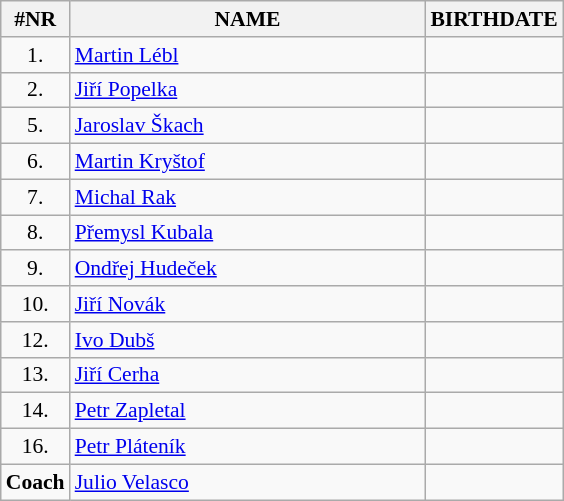<table class="wikitable" style="border-collapse: collapse; font-size: 90%;">
<tr>
<th>#NR</th>
<th align="left" style="width: 16em">NAME</th>
<th>BIRTHDATE</th>
</tr>
<tr>
<td align="center">1.</td>
<td><a href='#'>Martin Lébl</a></td>
<td align="center"></td>
</tr>
<tr>
<td align="center">2.</td>
<td><a href='#'>Jiří Popelka</a></td>
<td align="center"></td>
</tr>
<tr>
<td align="center">5.</td>
<td><a href='#'>Jaroslav Škach</a></td>
<td align="center"></td>
</tr>
<tr>
<td align="center">6.</td>
<td><a href='#'>Martin Kryštof</a></td>
<td align="center"></td>
</tr>
<tr>
<td align="center">7.</td>
<td><a href='#'>Michal Rak</a></td>
<td align="center"></td>
</tr>
<tr>
<td align="center">8.</td>
<td><a href='#'>Přemysl Kubala</a></td>
<td align="center"></td>
</tr>
<tr>
<td align="center">9.</td>
<td><a href='#'>Ondřej Hudeček</a></td>
<td align="center"></td>
</tr>
<tr>
<td align="center">10.</td>
<td><a href='#'>Jiří Novák</a></td>
<td align="center"></td>
</tr>
<tr>
<td align="center">12.</td>
<td><a href='#'>Ivo Dubš</a></td>
<td align="center"></td>
</tr>
<tr>
<td align="center">13.</td>
<td><a href='#'>Jiří Cerha</a></td>
<td align="center"></td>
</tr>
<tr>
<td align="center">14.</td>
<td><a href='#'>Petr Zapletal</a></td>
<td align="center"></td>
</tr>
<tr>
<td align="center">16.</td>
<td><a href='#'>Petr Pláteník</a></td>
<td align="center"></td>
</tr>
<tr>
<td align="center"><strong>Coach</strong></td>
<td><a href='#'>Julio Velasco</a></td>
<td align="center"></td>
</tr>
</table>
